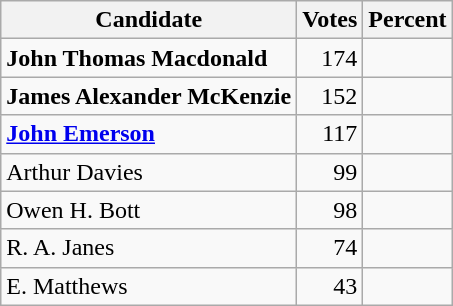<table class="wikitable">
<tr>
<th>Candidate</th>
<th>Votes</th>
<th>Percent</th>
</tr>
<tr>
<td><strong>John Thomas Macdonald</strong></td>
<td style="text-align:right;">174</td>
<td></td>
</tr>
<tr>
<td><strong>James Alexander McKenzie</strong></td>
<td style="text-align:right;">152</td>
<td></td>
</tr>
<tr>
<td><strong><a href='#'>John Emerson</a></strong></td>
<td style="text-align:right;">117</td>
<td></td>
</tr>
<tr>
<td>Arthur Davies</td>
<td style="text-align:right;">99</td>
<td></td>
</tr>
<tr>
<td>Owen H. Bott</td>
<td style="text-align:right;">98</td>
<td></td>
</tr>
<tr>
<td>R. A. Janes</td>
<td style="text-align:right;">74</td>
<td></td>
</tr>
<tr>
<td>E. Matthews</td>
<td style="text-align:right;">43</td>
<td></td>
</tr>
</table>
